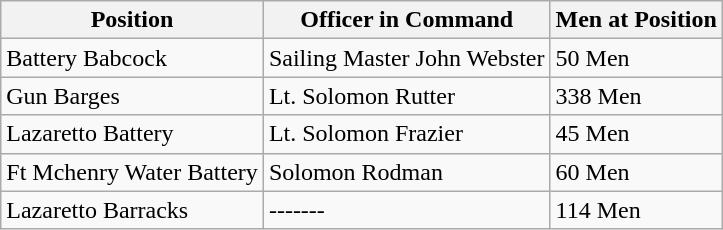<table class="wikitable">
<tr>
<th>Position</th>
<th>Officer in Command</th>
<th>Men at Position</th>
</tr>
<tr>
<td>Battery Babcock</td>
<td>Sailing Master John Webster</td>
<td>50 Men</td>
</tr>
<tr>
<td>Gun Barges</td>
<td>Lt. Solomon Rutter</td>
<td>338 Men</td>
</tr>
<tr>
<td>Lazaretto Battery</td>
<td>Lt. Solomon Frazier</td>
<td>45 Men</td>
</tr>
<tr>
<td>Ft Mchenry Water Battery</td>
<td>Solomon Rodman</td>
<td>60 Men</td>
</tr>
<tr>
<td>Lazaretto Barracks</td>
<td>-------</td>
<td>114 Men</td>
</tr>
</table>
